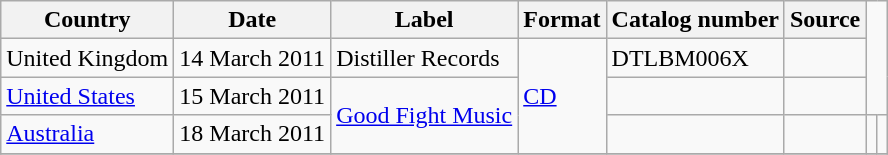<table class="wikitable">
<tr>
<th>Country</th>
<th>Date</th>
<th>Label</th>
<th>Format</th>
<th>Catalog number</th>
<th>Source</th>
</tr>
<tr>
<td>United Kingdom</td>
<td>14 March 2011</td>
<td>Distiller Records</td>
<td rowspan="3"><a href='#'>CD</a></td>
<td>DTLBM006X</td>
<td rowspan="1"></td>
</tr>
<tr>
<td><a href='#'>United States</a></td>
<td>15 March 2011</td>
<td rowspan="2"><a href='#'>Good Fight Music</a></td>
<td></td>
<td></td>
</tr>
<tr>
<td rowspan="1"><a href='#'>Australia</a></td>
<td rowspan="1">18 March 2011</td>
<td></td>
<td></td>
<td></td>
<td></td>
</tr>
<tr>
</tr>
</table>
